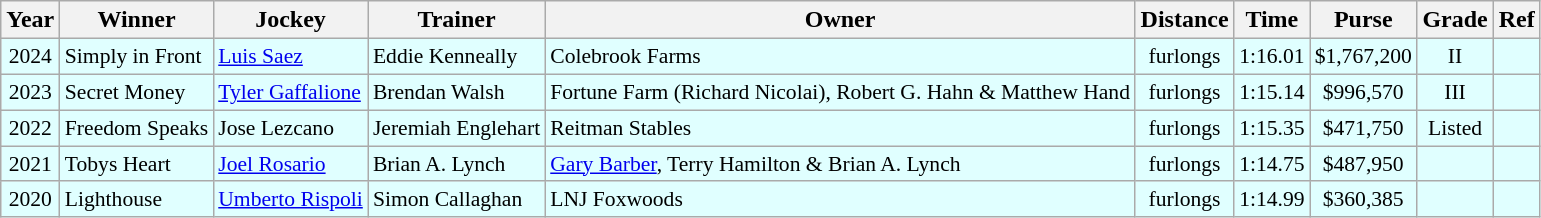<table class="wikitable sortable">
<tr>
<th>Year</th>
<th>Winner</th>
<th>Jockey</th>
<th>Trainer</th>
<th>Owner</th>
<th>Distance</th>
<th>Time</th>
<th>Purse</th>
<th>Grade</th>
<th>Ref</th>
</tr>
<tr style="font-size:90%; background-color:lightcyan">
<td align=center>2024</td>
<td>Simply in Front</td>
<td><a href='#'>Luis Saez</a></td>
<td>Eddie Kenneally</td>
<td>Colebrook Farms</td>
<td align=center> furlongs</td>
<td align=center>1:16.01</td>
<td align=center>$1,767,200</td>
<td align=center>II</td>
<td></td>
</tr>
<tr style="font-size:90%; background-color:lightcyan">
<td align=center>2023</td>
<td>Secret Money</td>
<td><a href='#'>Tyler Gaffalione</a></td>
<td>Brendan Walsh</td>
<td>Fortune Farm (Richard Nicolai), Robert G. Hahn & Matthew Hand</td>
<td align=center> furlongs</td>
<td align=center>1:15.14</td>
<td align=center>$996,570</td>
<td align=center>III</td>
<td></td>
</tr>
<tr style="font-size:90%; background-color:lightcyan">
<td align=center>2022</td>
<td>Freedom Speaks</td>
<td>Jose Lezcano</td>
<td>Jeremiah Englehart</td>
<td>Reitman Stables</td>
<td align=center> furlongs</td>
<td align=center>1:15.35</td>
<td align=center>$471,750</td>
<td align=center>Listed</td>
<td></td>
</tr>
<tr style="font-size:90%; background-color:lightcyan">
<td align=center>2021</td>
<td>Tobys Heart</td>
<td><a href='#'>Joel Rosario</a></td>
<td>Brian A. Lynch</td>
<td><a href='#'>Gary Barber</a>, Terry Hamilton & Brian A. Lynch</td>
<td align=center> furlongs</td>
<td align=center>1:14.75</td>
<td align=center>$487,950</td>
<td align=center></td>
<td></td>
</tr>
<tr style="font-size:90%; background-color:lightcyan">
<td align=center>2020</td>
<td>Lighthouse</td>
<td><a href='#'>Umberto Rispoli</a></td>
<td>Simon Callaghan</td>
<td>LNJ Foxwoods</td>
<td align=center> furlongs</td>
<td align=center>1:14.99</td>
<td align=center>$360,385</td>
<td align=center></td>
<td></td>
</tr>
</table>
